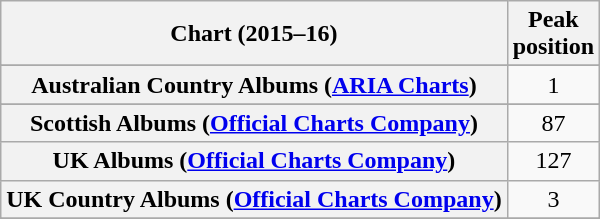<table class="wikitable sortable plainrowheaders" style="text-align:center">
<tr>
<th scope="col">Chart (2015–16)</th>
<th scope="col">Peak<br> position</th>
</tr>
<tr>
</tr>
<tr>
<th scope="row">Australian Country Albums (<a href='#'>ARIA Charts</a>)</th>
<td>1</td>
</tr>
<tr>
</tr>
<tr>
<th scope="row">Scottish Albums (<a href='#'>Official Charts Company</a>)</th>
<td>87</td>
</tr>
<tr>
<th scope="row">UK Albums (<a href='#'>Official Charts Company</a>)</th>
<td>127</td>
</tr>
<tr>
<th scope="row">UK Country Albums (<a href='#'>Official Charts Company</a>)</th>
<td>3</td>
</tr>
<tr>
</tr>
<tr>
</tr>
<tr>
</tr>
</table>
